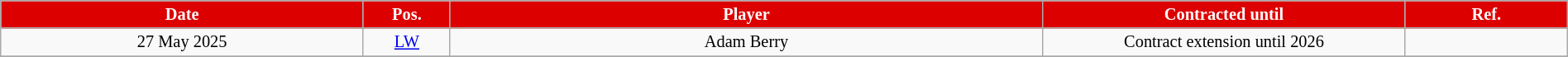<table class="wikitable sortable" style="text-align:center;font-size:85%; width:100%;">
<tr>
<th style="background:#DD0000; color:#FFFFFF; width:120px;">Date</th>
<th style="background:#DD0000; color:#FFFFFF; width:20px;">Pos.</th>
<th style="background:#DD0000; color:#FFFFFF; width:200px;">Player</th>
<th style="background:#DD0000; color:#FFFFFF; width:120px;">Contracted until</th>
<th style="background:#DD0000; color:#FFFFFF; width:50px;">Ref.</th>
</tr>
<tr>
<td>27 May 2025</td>
<td><a href='#'>LW</a></td>
<td> Adam Berry</td>
<td>Contract extension until 2026</td>
<td></td>
</tr>
<tr>
</tr>
</table>
